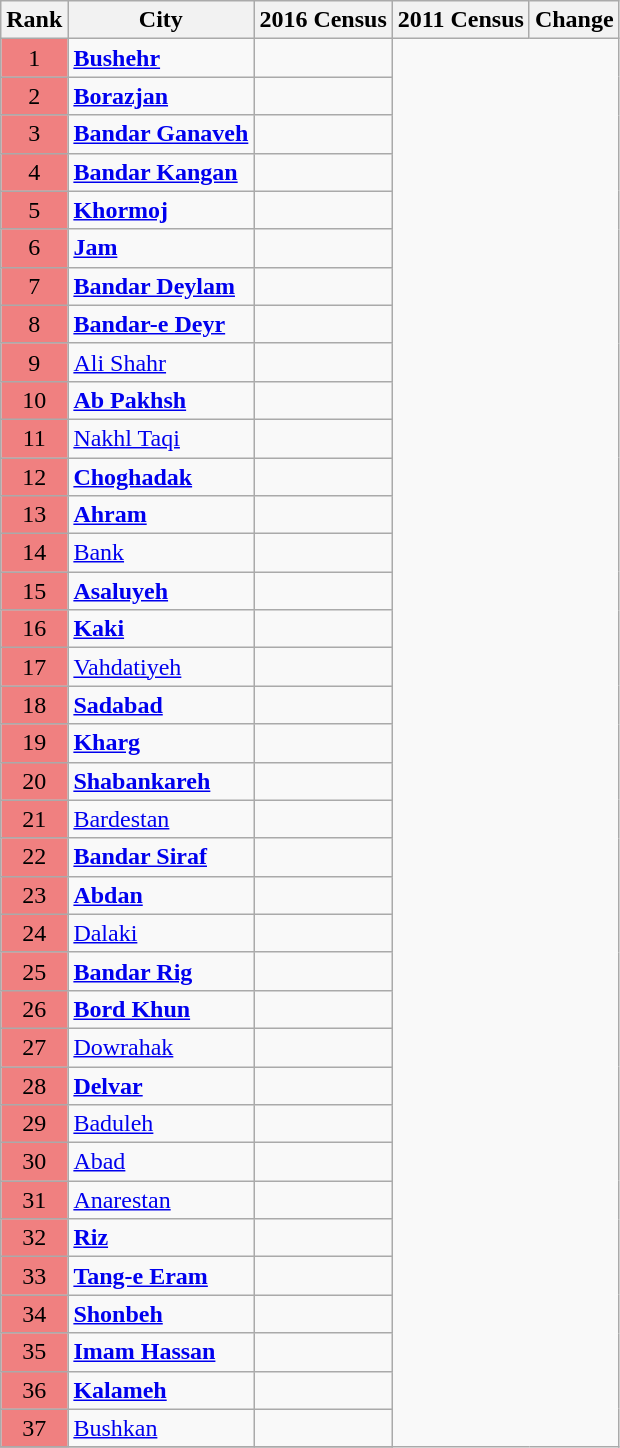<table class="wikitable sortable">
<tr>
<th>Rank</th>
<th>City</th>
<th>2016 Census</th>
<th>2011 Census</th>
<th>Change</th>
</tr>
<tr>
<td align=center bgcolor="F08080">1</td>
<td><strong><a href='#'>Bushehr</a></strong></td>
<td></td>
</tr>
<tr>
<td align=center bgcolor="F08080">2</td>
<td><strong><a href='#'>Borazjan</a></strong></td>
<td></td>
</tr>
<tr>
<td align=center bgcolor="F08080">3</td>
<td><strong><a href='#'>Bandar Ganaveh</a></strong></td>
<td></td>
</tr>
<tr>
<td align="center" bgcolor="F08080">4</td>
<td><strong><a href='#'>Bandar Kangan</a></strong></td>
<td></td>
</tr>
<tr>
<td align=center bgcolor="F08080">5</td>
<td><strong><a href='#'>Khormoj</a></strong></td>
<td></td>
</tr>
<tr>
<td align=center bgcolor="F08080">6</td>
<td><strong><a href='#'>Jam</a></strong></td>
<td></td>
</tr>
<tr>
<td align=center bgcolor="F08080">7</td>
<td><strong><a href='#'>Bandar Deylam</a></strong></td>
<td></td>
</tr>
<tr>
<td align=center bgcolor="F08080">8</td>
<td><strong><a href='#'>Bandar-e Deyr</a></strong></td>
<td></td>
</tr>
<tr>
<td align=center bgcolor="F08080">9</td>
<td><a href='#'>Ali Shahr</a></td>
<td></td>
</tr>
<tr>
<td align="center" bgcolor="F08080">10</td>
<td><strong><a href='#'>Ab Pakhsh</a></strong></td>
<td></td>
</tr>
<tr>
<td align="center" bgcolor="F08080">11</td>
<td><a href='#'>Nakhl Taqi</a></td>
<td></td>
</tr>
<tr>
<td align=center bgcolor="F08080">12</td>
<td><strong><a href='#'>Choghadak</a></strong></td>
<td></td>
</tr>
<tr>
<td align=center bgcolor="F08080">13</td>
<td><strong><a href='#'>Ahram</a></strong></td>
<td></td>
</tr>
<tr>
<td align="center" bgcolor="F08080">14</td>
<td><a href='#'>Bank</a></td>
<td></td>
</tr>
<tr>
<td align="center" bgcolor="F08080">15</td>
<td><strong><a href='#'>Asaluyeh</a></strong></td>
<td></td>
</tr>
<tr>
<td align="center" bgcolor="F08080">16</td>
<td><strong><a href='#'>Kaki</a></strong></td>
<td></td>
</tr>
<tr>
<td align=center bgcolor="F08080">17</td>
<td><a href='#'>Vahdatiyeh</a></td>
<td></td>
</tr>
<tr>
<td align=center bgcolor="F08080">18</td>
<td><strong><a href='#'>Sadabad</a></strong></td>
<td></td>
</tr>
<tr>
<td align="center" bgcolor="F08080">19</td>
<td><strong><a href='#'>Kharg</a></strong></td>
<td></td>
</tr>
<tr>
<td align=center bgcolor="F08080">20</td>
<td><strong><a href='#'>Shabankareh</a></strong></td>
<td></td>
</tr>
<tr>
<td align="center" bgcolor="F08080">21</td>
<td><a href='#'>Bardestan</a></td>
<td></td>
</tr>
<tr>
<td align="center" bgcolor="F08080">22</td>
<td><strong><a href='#'>Bandar Siraf</a></strong></td>
<td></td>
</tr>
<tr>
<td align=center bgcolor="F08080">23</td>
<td><strong><a href='#'>Abdan</a></strong></td>
<td></td>
</tr>
<tr>
<td align="center" bgcolor="F08080">24</td>
<td><a href='#'>Dalaki</a></td>
<td></td>
</tr>
<tr>
<td align=center bgcolor="F08080">25</td>
<td><strong><a href='#'>Bandar Rig</a></strong></td>
<td></td>
</tr>
<tr>
<td align=center bgcolor="F08080">26</td>
<td><strong><a href='#'>Bord Khun</a></strong></td>
<td></td>
</tr>
<tr>
<td align="center" bgcolor="F08080">27</td>
<td><a href='#'>Dowrahak</a></td>
<td></td>
</tr>
<tr>
<td align=center bgcolor="F08080">28</td>
<td><strong><a href='#'>Delvar</a></strong></td>
<td></td>
</tr>
<tr>
<td align=center bgcolor="F08080">29</td>
<td><a href='#'>Baduleh</a></td>
<td></td>
</tr>
<tr>
<td align="center" bgcolor="F08080">30</td>
<td><a href='#'>Abad</a></td>
<td></td>
</tr>
<tr>
<td align="center" bgcolor="F08080">31</td>
<td><a href='#'>Anarestan</a></td>
<td></td>
</tr>
<tr>
<td align="center" bgcolor="F08080">32</td>
<td><strong><a href='#'>Riz</a></strong></td>
<td></td>
</tr>
<tr>
<td align=center bgcolor="F08080">33</td>
<td><strong><a href='#'>Tang-e Eram</a></strong></td>
<td></td>
</tr>
<tr>
<td align=center bgcolor="F08080">34</td>
<td><strong><a href='#'>Shonbeh</a></strong></td>
<td></td>
</tr>
<tr>
<td align=center bgcolor="F08080">35</td>
<td><strong><a href='#'>Imam Hassan</a></strong></td>
<td></td>
</tr>
<tr>
<td align=center bgcolor="F08080">36</td>
<td><strong><a href='#'>Kalameh</a></strong></td>
<td></td>
</tr>
<tr>
<td align=center bgcolor="F08080">37</td>
<td><a href='#'>Bushkan</a></td>
<td></td>
</tr>
<tr>
</tr>
</table>
